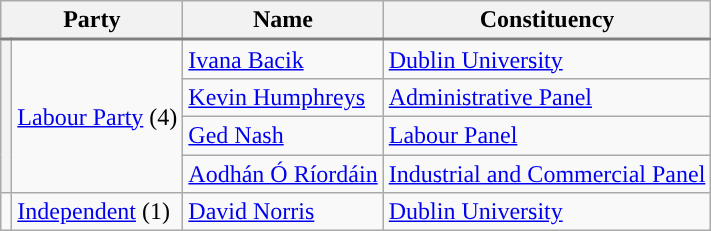<table class="wikitable">
<tr style="border-bottom: 2px solid gray;">
<th colspan=2>Party</th>
<th>Name</th>
<th>Constituency</th>
</tr>
<tr>
<th rowspan=4 style="background-color:"></th>
<td rowspan=4><a href='#'>Labour Party</a> (4)</td>
<td><a href='#'>Ivana Bacik</a></td>
<td><a href='#'>Dublin University</a></td>
</tr>
<tr>
<td><a href='#'>Kevin Humphreys</a></td>
<td><a href='#'>Administrative Panel</a></td>
</tr>
<tr>
<td><a href='#'>Ged Nash</a></td>
<td><a href='#'>Labour Panel</a></td>
</tr>
<tr>
<td><a href='#'>Aodhán Ó Ríordáin</a></td>
<td><a href='#'>Industrial and Commercial Panel</a></td>
</tr>
<tr>
<td style="background-color:"></td>
<td><a href='#'>Independent</a> (1)</td>
<td><a href='#'>David Norris</a></td>
<td><a href='#'>Dublin University</a></td>
</tr>
</table>
